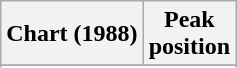<table class="wikitable sortable plainrowheaders" style="text-align:center">
<tr>
<th scope="col">Chart (1988)</th>
<th scope="col">Peak<br> position</th>
</tr>
<tr>
</tr>
<tr>
</tr>
<tr>
</tr>
<tr>
</tr>
<tr>
</tr>
</table>
